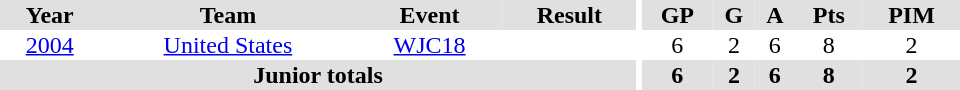<table border="0" cellpadding="1" cellspacing="0" ID="Table3" style="text-align:center; width:40em">
<tr ALIGN="center" bgcolor="#e0e0e0">
<th>Year</th>
<th>Team</th>
<th>Event</th>
<th>Result</th>
<th rowspan="99" bgcolor="#ffffff"></th>
<th>GP</th>
<th>G</th>
<th>A</th>
<th>Pts</th>
<th>PIM</th>
</tr>
<tr>
<td><a href='#'>2004</a></td>
<td><a href='#'>United States</a></td>
<td><a href='#'>WJC18</a></td>
<td></td>
<td>6</td>
<td>2</td>
<td>6</td>
<td>8</td>
<td>2</td>
</tr>
<tr bgcolor="#e0e0e0">
<th colspan="4">Junior totals</th>
<th>6</th>
<th>2</th>
<th>6</th>
<th>8</th>
<th>2</th>
</tr>
</table>
